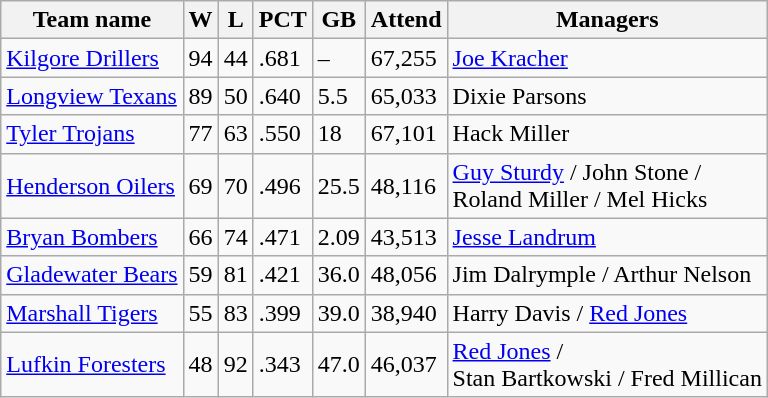<table class="wikitable">
<tr>
<th>Team name</th>
<th>W</th>
<th>L</th>
<th>PCT</th>
<th>GB</th>
<th>Attend</th>
<th>Managers</th>
</tr>
<tr>
<td><a href='#'>Kilgore Drillers</a></td>
<td>94</td>
<td>44</td>
<td>.681</td>
<td>–</td>
<td>67,255</td>
<td><a href='#'>Joe Kracher</a></td>
</tr>
<tr>
<td><a href='#'>Longview Texans</a></td>
<td>89</td>
<td>50</td>
<td>.640</td>
<td>5.5</td>
<td>65,033</td>
<td>Dixie Parsons</td>
</tr>
<tr>
<td><a href='#'>Tyler Trojans</a></td>
<td>77</td>
<td>63</td>
<td>.550</td>
<td>18</td>
<td>67,101</td>
<td>Hack Miller</td>
</tr>
<tr>
<td><a href='#'>Henderson Oilers</a></td>
<td>69</td>
<td>70</td>
<td>.496</td>
<td>25.5</td>
<td>48,116</td>
<td><a href='#'>Guy Sturdy</a> / John Stone /<br>Roland Miller / Mel Hicks</td>
</tr>
<tr>
<td><a href='#'>Bryan Bombers</a></td>
<td>66</td>
<td>74</td>
<td>.471</td>
<td>2.09</td>
<td>43,513</td>
<td><a href='#'>Jesse Landrum</a></td>
</tr>
<tr>
<td><a href='#'>Gladewater Bears</a></td>
<td>59</td>
<td>81</td>
<td>.421</td>
<td>36.0</td>
<td>48,056</td>
<td>Jim Dalrymple / Arthur Nelson</td>
</tr>
<tr>
<td><a href='#'>Marshall Tigers</a></td>
<td>55</td>
<td>83</td>
<td>.399</td>
<td>39.0</td>
<td>38,940</td>
<td>Harry Davis / <a href='#'>Red Jones</a></td>
</tr>
<tr>
<td><a href='#'>Lufkin Foresters</a></td>
<td>48</td>
<td>92</td>
<td>.343</td>
<td>47.0</td>
<td>46,037</td>
<td><a href='#'>Red Jones</a> /<br>Stan Bartkowski / Fred Millican</td>
</tr>
</table>
